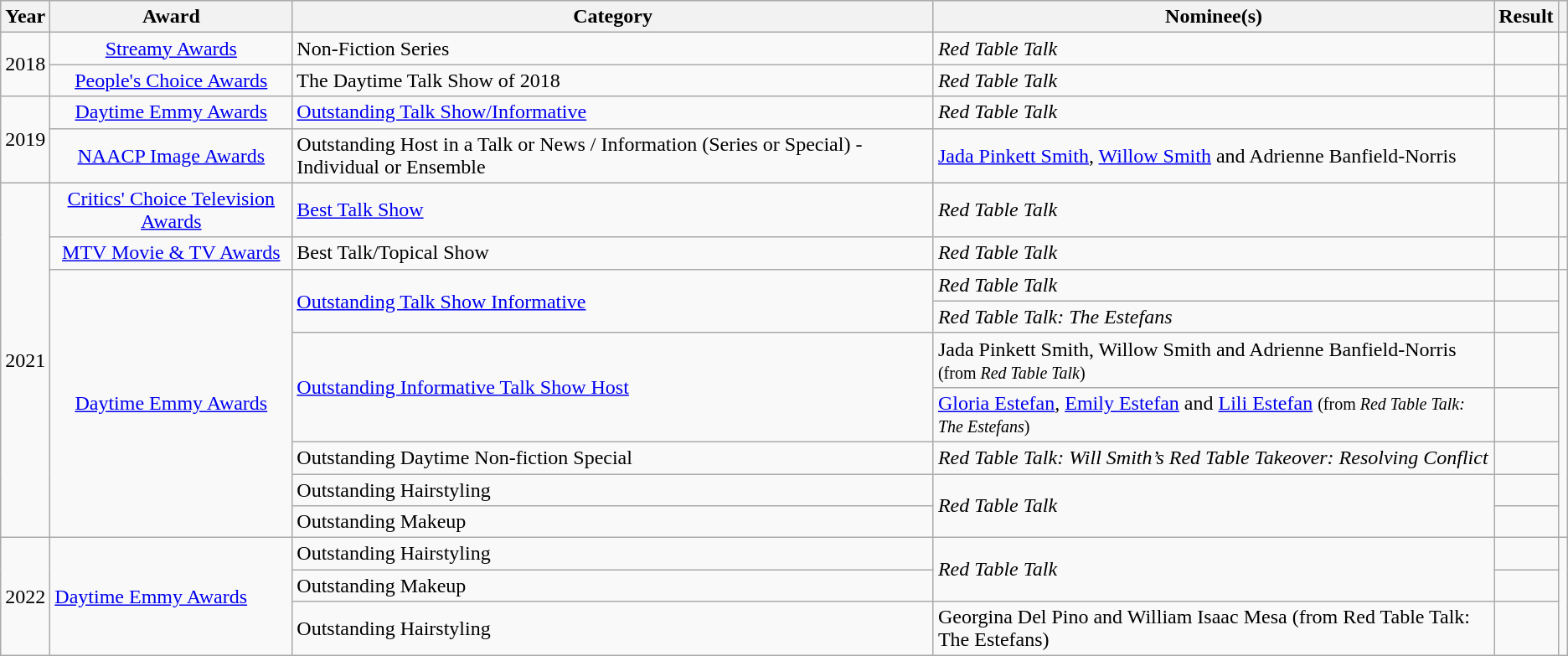<table class="wikitable sortable">
<tr>
<th scope="col">Year</th>
<th scope="col">Award</th>
<th scope="col">Category</th>
<th scope="col">Nominee(s)</th>
<th scope="col">Result</th>
<th scope="col" class="unsortable"></th>
</tr>
<tr>
<td align="center" rowspan="2">2018</td>
<td align="center"><a href='#'>Streamy Awards</a></td>
<td>Non-Fiction Series</td>
<td><em>Red Table Talk</em></td>
<td></td>
<td align="center"></td>
</tr>
<tr>
<td align="center"><a href='#'>People's Choice Awards</a></td>
<td>The Daytime Talk Show of 2018</td>
<td><em>Red Table Talk</em></td>
<td></td>
<td align="center"></td>
</tr>
<tr>
<td align="center" rowspan="2">2019</td>
<td align="center"><a href='#'>Daytime Emmy Awards</a></td>
<td><a href='#'>Outstanding Talk Show/Informative</a></td>
<td><em>Red Table Talk</em></td>
<td></td>
<td align="center"></td>
</tr>
<tr>
<td align="center"><a href='#'>NAACP Image Awards</a></td>
<td>Outstanding Host in a Talk or News / Information (Series or Special) - Individual or Ensemble</td>
<td><a href='#'>Jada Pinkett Smith</a>, <a href='#'>Willow Smith</a> and Adrienne Banfield-Norris</td>
<td></td>
<td align="center"></td>
</tr>
<tr>
<td align="center" rowspan="9">2021</td>
<td align="center"><a href='#'>Critics' Choice Television Awards</a></td>
<td><a href='#'>Best Talk Show</a></td>
<td><em>Red Table Talk</em></td>
<td></td>
<td align="center"></td>
</tr>
<tr>
<td align="center"><a href='#'>MTV Movie & TV Awards</a></td>
<td>Best Talk/Topical Show</td>
<td><em>Red Table Talk</em></td>
<td></td>
<td align="center"></td>
</tr>
<tr>
<td rowspan="7" align="center"><a href='#'>Daytime Emmy Awards</a></td>
<td rowspan="2"><a href='#'>Outstanding Talk Show Informative</a></td>
<td><em>Red Table Talk</em></td>
<td></td>
<td rowspan="7"></td>
</tr>
<tr>
<td><em>Red Table Talk: The Estefans</em></td>
<td></td>
</tr>
<tr>
<td rowspan="2"><a href='#'>Outstanding Informative Talk Show Host</a></td>
<td>Jada Pinkett Smith, Willow Smith and Adrienne Banfield-Norris <small>(from <em>Red Table Talk</em>)</small></td>
<td></td>
</tr>
<tr>
<td><a href='#'>Gloria Estefan</a>, <a href='#'>Emily Estefan</a> and <a href='#'>Lili Estefan</a> <small>(from <em>Red Table Talk: The Estefans</em>)</small></td>
<td></td>
</tr>
<tr>
<td>Outstanding Daytime Non-fiction Special</td>
<td><em>Red Table Talk: Will Smith’s Red Table Takeover: Resolving Conflict</em></td>
<td></td>
</tr>
<tr>
<td>Outstanding Hairstyling</td>
<td rowspan="2"><em>Red Table Talk</em></td>
<td></td>
</tr>
<tr>
<td>Outstanding Makeup</td>
<td></td>
</tr>
<tr>
<td align="center" rowspan="3">2022</td>
<td rowspan="3"><a href='#'>Daytime Emmy Awards</a></td>
<td>Outstanding Hairstyling</td>
<td rowspan="2"><em>Red Table Talk</em></td>
<td></td>
</tr>
<tr>
<td>Outstanding Makeup</td>
<td></td>
</tr>
<tr>
<td>Outstanding Hairstyling</td>
<td>Georgina Del Pino and William Isaac Mesa (from Red Table Talk: The Estefans)</td>
<td></td>
</tr>
</table>
